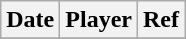<table class="wikitable">
<tr>
<th>Date</th>
<th>Player</th>
<th>Ref</th>
</tr>
<tr>
</tr>
</table>
